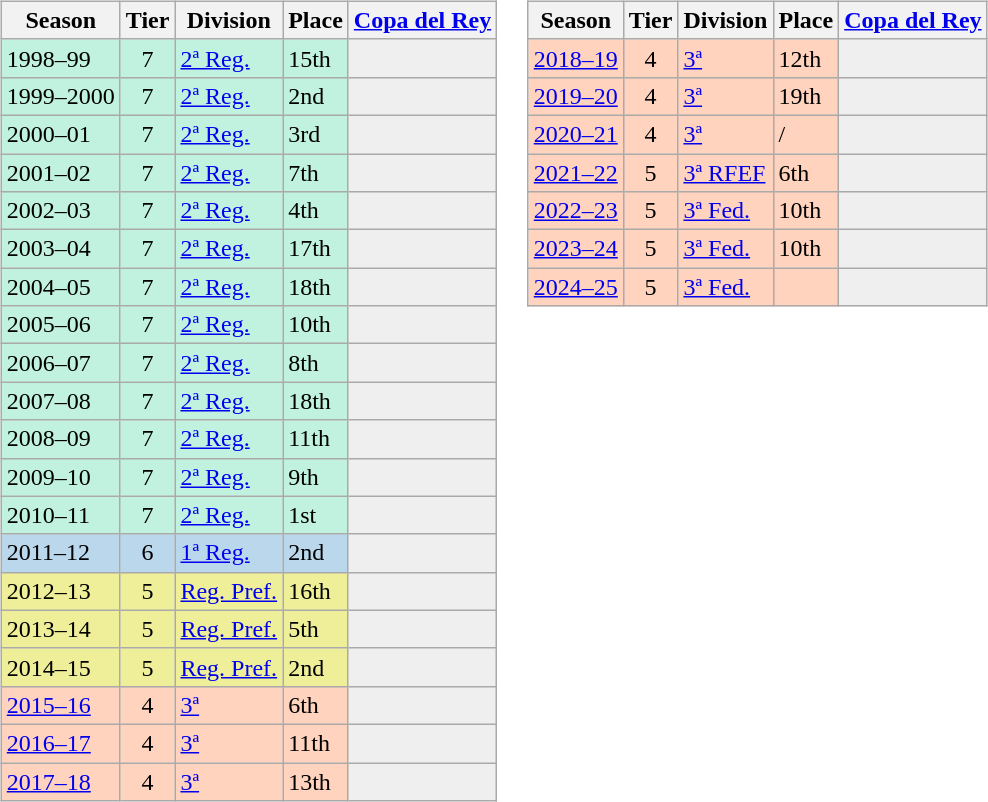<table>
<tr>
<td valign="top" width=0%><br><table class="wikitable">
<tr style="background:#f0f6fa;">
<th>Season</th>
<th>Tier</th>
<th>Division</th>
<th>Place</th>
<th><a href='#'>Copa del Rey</a></th>
</tr>
<tr>
<td style="background:#C0F2DF;">1998–99</td>
<td style="background:#C0F2DF;" align="center">7</td>
<td style="background:#C0F2DF;"><a href='#'>2ª Reg.</a></td>
<td style="background:#C0F2DF;">15th</td>
<th style="background:#efefef;"></th>
</tr>
<tr>
<td style="background:#C0F2DF;">1999–2000</td>
<td style="background:#C0F2DF;" align="center">7</td>
<td style="background:#C0F2DF;"><a href='#'>2ª Reg.</a></td>
<td style="background:#C0F2DF;">2nd</td>
<th style="background:#efefef;"></th>
</tr>
<tr>
<td style="background:#C0F2DF;">2000–01</td>
<td style="background:#C0F2DF;" align="center">7</td>
<td style="background:#C0F2DF;"><a href='#'>2ª Reg.</a></td>
<td style="background:#C0F2DF;">3rd</td>
<th style="background:#efefef;"></th>
</tr>
<tr>
<td style="background:#C0F2DF;">2001–02</td>
<td style="background:#C0F2DF;" align="center">7</td>
<td style="background:#C0F2DF;"><a href='#'>2ª Reg.</a></td>
<td style="background:#C0F2DF;">7th</td>
<th style="background:#efefef;"></th>
</tr>
<tr>
<td style="background:#C0F2DF;">2002–03</td>
<td style="background:#C0F2DF;" align="center">7</td>
<td style="background:#C0F2DF;"><a href='#'>2ª Reg.</a></td>
<td style="background:#C0F2DF;">4th</td>
<th style="background:#efefef;"></th>
</tr>
<tr>
<td style="background:#C0F2DF;">2003–04</td>
<td style="background:#C0F2DF;" align="center">7</td>
<td style="background:#C0F2DF;"><a href='#'>2ª Reg.</a></td>
<td style="background:#C0F2DF;">17th</td>
<th style="background:#efefef;"></th>
</tr>
<tr>
<td style="background:#C0F2DF;">2004–05</td>
<td style="background:#C0F2DF;" align="center">7</td>
<td style="background:#C0F2DF;"><a href='#'>2ª Reg.</a></td>
<td style="background:#C0F2DF;">18th</td>
<th style="background:#efefef;"></th>
</tr>
<tr>
<td style="background:#C0F2DF;">2005–06</td>
<td style="background:#C0F2DF;" align="center">7</td>
<td style="background:#C0F2DF;"><a href='#'>2ª Reg.</a></td>
<td style="background:#C0F2DF;">10th</td>
<th style="background:#efefef;"></th>
</tr>
<tr>
<td style="background:#C0F2DF;">2006–07</td>
<td style="background:#C0F2DF;" align="center">7</td>
<td style="background:#C0F2DF;"><a href='#'>2ª Reg.</a></td>
<td style="background:#C0F2DF;">8th</td>
<td style="background:#efefef;"></td>
</tr>
<tr>
<td style="background:#C0F2DF;">2007–08</td>
<td style="background:#C0F2DF;" align="center">7</td>
<td style="background:#C0F2DF;"><a href='#'>2ª Reg.</a></td>
<td style="background:#C0F2DF;">18th</td>
<th style="background:#efefef;"></th>
</tr>
<tr>
<td style="background:#C0F2DF;">2008–09</td>
<td style="background:#C0F2DF;" align="center">7</td>
<td style="background:#C0F2DF;"><a href='#'>2ª Reg.</a></td>
<td style="background:#C0F2DF;">11th</td>
<th style="background:#efefef;"></th>
</tr>
<tr>
<td style="background:#C0F2DF;">2009–10</td>
<td style="background:#C0F2DF;" align="center">7</td>
<td style="background:#C0F2DF;"><a href='#'>2ª Reg.</a></td>
<td style="background:#C0F2DF;">9th</td>
<th style="background:#efefef;"></th>
</tr>
<tr>
<td style="background:#C0F2DF;">2010–11</td>
<td style="background:#C0F2DF;" align="center">7</td>
<td style="background:#C0F2DF;"><a href='#'>2ª Reg.</a></td>
<td style="background:#C0F2DF;">1st</td>
<th style="background:#efefef;"></th>
</tr>
<tr>
<td style="background:#BBD7EC;">2011–12</td>
<td style="background:#BBD7EC;" align="center">6</td>
<td style="background:#BBD7EC;"><a href='#'>1ª Reg.</a></td>
<td style="background:#BBD7EC;">2nd</td>
<th style="background:#efefef;"></th>
</tr>
<tr>
<td style="background:#EFEF99;">2012–13</td>
<td style="background:#EFEF99;" align="center">5</td>
<td style="background:#EFEF99;"><a href='#'>Reg. Pref.</a></td>
<td style="background:#EFEF99;">16th</td>
<td style="background:#efefef;"></td>
</tr>
<tr>
<td style="background:#EFEF99;">2013–14</td>
<td style="background:#EFEF99;" align="center">5</td>
<td style="background:#EFEF99;"><a href='#'>Reg. Pref.</a></td>
<td style="background:#EFEF99;">5th</td>
<td style="background:#efefef;"></td>
</tr>
<tr>
<td style="background:#EFEF99;">2014–15</td>
<td style="background:#EFEF99;" align="center">5</td>
<td style="background:#EFEF99;"><a href='#'>Reg. Pref.</a></td>
<td style="background:#EFEF99;">2nd</td>
<td style="background:#efefef;"></td>
</tr>
<tr>
<td style="background:#FFD3BD;"><a href='#'>2015–16</a></td>
<td style="background:#FFD3BD;" align="center">4</td>
<td style="background:#FFD3BD;"><a href='#'>3ª</a></td>
<td style="background:#FFD3BD;">6th</td>
<td style="background:#efefef;"></td>
</tr>
<tr>
<td style="background:#FFD3BD;"><a href='#'>2016–17</a></td>
<td style="background:#FFD3BD;" align="center">4</td>
<td style="background:#FFD3BD;"><a href='#'>3ª</a></td>
<td style="background:#FFD3BD;">11th</td>
<td style="background:#efefef;"></td>
</tr>
<tr>
<td style="background:#FFD3BD;"><a href='#'>2017–18</a></td>
<td style="background:#FFD3BD;" align="center">4</td>
<td style="background:#FFD3BD;"><a href='#'>3ª</a></td>
<td style="background:#FFD3BD;">13th</td>
<td style="background:#efefef;"></td>
</tr>
</table>
</td>
<td valign="top" width=0%><br><table class="wikitable">
<tr style="background:#f0f6fa;">
<th>Season</th>
<th>Tier</th>
<th>Division</th>
<th>Place</th>
<th><a href='#'>Copa del Rey</a></th>
</tr>
<tr>
<td style="background:#FFD3BD;"><a href='#'>2018–19</a></td>
<td style="background:#FFD3BD;" align="center">4</td>
<td style="background:#FFD3BD;"><a href='#'>3ª</a></td>
<td style="background:#FFD3BD;">12th</td>
<th style="background:#efefef;"></th>
</tr>
<tr>
<td style="background:#FFD3BD;"><a href='#'>2019–20</a></td>
<td style="background:#FFD3BD;" align="center">4</td>
<td style="background:#FFD3BD;"><a href='#'>3ª</a></td>
<td style="background:#FFD3BD;">19th</td>
<th style="background:#efefef;"></th>
</tr>
<tr>
<td style="background:#FFD3BD;"><a href='#'>2020–21</a></td>
<td style="background:#FFD3BD;" align="center">4</td>
<td style="background:#FFD3BD;"><a href='#'>3ª</a></td>
<td style="background:#FFD3BD;"> / </td>
<th style="background:#efefef;"></th>
</tr>
<tr>
<td style="background:#FFD3BD;"><a href='#'>2021–22</a></td>
<td style="background:#FFD3BD;" align="center">5</td>
<td style="background:#FFD3BD;"><a href='#'>3ª RFEF</a></td>
<td style="background:#FFD3BD;">6th</td>
<th style="background:#efefef;"></th>
</tr>
<tr>
<td style="background:#FFD3BD;"><a href='#'>2022–23</a></td>
<td style="background:#FFD3BD;" align="center">5</td>
<td style="background:#FFD3BD;"><a href='#'>3ª Fed.</a></td>
<td style="background:#FFD3BD;">10th</td>
<th style="background:#efefef;"></th>
</tr>
<tr>
<td style="background:#FFD3BD;"><a href='#'>2023–24</a></td>
<td style="background:#FFD3BD;" align="center">5</td>
<td style="background:#FFD3BD;"><a href='#'>3ª Fed.</a></td>
<td style="background:#FFD3BD;">10th</td>
<th style="background:#efefef;"></th>
</tr>
<tr>
<td style="background:#FFD3BD;"><a href='#'>2024–25</a></td>
<td style="background:#FFD3BD;" align="center">5</td>
<td style="background:#FFD3BD;"><a href='#'>3ª Fed.</a></td>
<td style="background:#FFD3BD;"></td>
<th style="background:#efefef;"></th>
</tr>
</table>
</td>
</tr>
</table>
